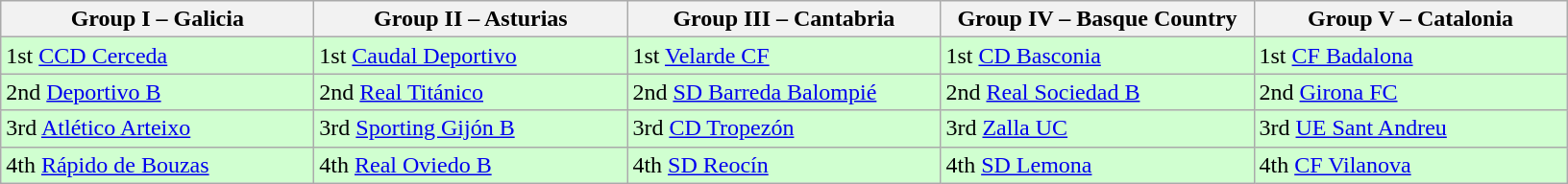<table class="wikitable">
<tr>
<th width=210>Group I – Galicia </th>
<th width=210>Group II – Asturias </th>
<th width=210>Group III – Cantabria </th>
<th width=210>Group IV – Basque Country </th>
<th width=210>Group V – Catalonia </th>
</tr>
<tr style="background:#D0FFD0;">
<td>1st <a href='#'>CCD Cerceda</a></td>
<td>1st <a href='#'>Caudal Deportivo</a></td>
<td>1st <a href='#'>Velarde CF</a></td>
<td>1st <a href='#'>CD Basconia</a></td>
<td>1st <a href='#'>CF Badalona</a></td>
</tr>
<tr style="background:#D0FFD0;">
<td>2nd <a href='#'>Deportivo B</a></td>
<td>2nd <a href='#'>Real Titánico</a></td>
<td>2nd <a href='#'>SD Barreda Balompié</a></td>
<td>2nd <a href='#'>Real Sociedad B</a></td>
<td>2nd <a href='#'>Girona FC</a></td>
</tr>
<tr style="background:#D0FFD0;">
<td>3rd <a href='#'>Atlético Arteixo</a></td>
<td>3rd <a href='#'>Sporting Gijón B</a></td>
<td>3rd <a href='#'>CD Tropezón</a></td>
<td>3rd <a href='#'>Zalla UC</a></td>
<td>3rd <a href='#'>UE Sant Andreu</a></td>
</tr>
<tr style="background:#D0FFD0;">
<td>4th <a href='#'>Rápido de Bouzas</a></td>
<td>4th <a href='#'>Real Oviedo B</a></td>
<td>4th <a href='#'>SD Reocín</a></td>
<td>4th <a href='#'>SD Lemona</a></td>
<td>4th <a href='#'>CF Vilanova</a></td>
</tr>
</table>
